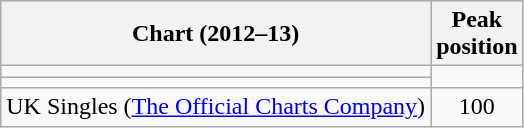<table class="wikitable sortable">
<tr>
<th align="center">Chart (2012–13)</th>
<th align="center">Peak<br>position</th>
</tr>
<tr>
<td></td>
</tr>
<tr>
<td></td>
</tr>
<tr>
<td>UK Singles (<a href='#'>The Official Charts Company</a>)</td>
<td style="text-align:center;">100</td>
</tr>
</table>
